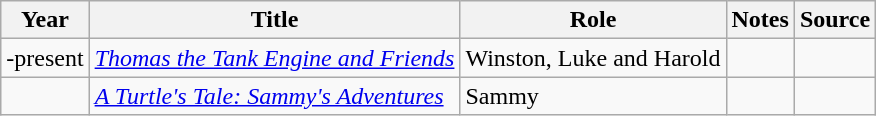<table class="wikitable sortable plainrowheaders">
<tr>
<th>Year</th>
<th>Title</th>
<th>Role</th>
<th class="unsortable">Notes</th>
<th class="unsortable">Source</th>
</tr>
<tr>
<td>-present</td>
<td><em><a href='#'>Thomas the Tank Engine and Friends</a></em></td>
<td>Winston, Luke and Harold</td>
<td></td>
<td></td>
</tr>
<tr>
<td></td>
<td><em><a href='#'>A Turtle's Tale: Sammy's Adventures</a></em></td>
<td>Sammy</td>
<td></td>
<td></td>
</tr>
</table>
